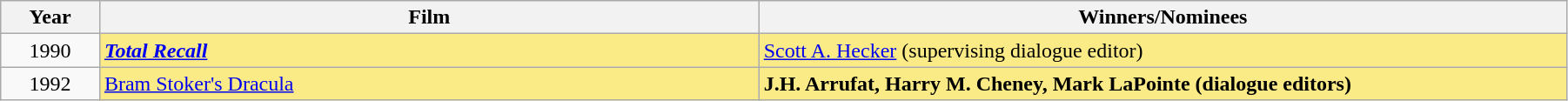<table class="wikitable" width="95%" cellpadding="5">
<tr>
<th width="6%">Year</th>
<th width="40%">Film</th>
<th width="49%">Winners/Nominees</th>
</tr>
<tr>
<td rowspan=1 style="text-align:center">1990<br></td>
<td style="background:#FAEB86;"><strong><em><a href='#'>Total Recall</a><em> <strong></td>
<td style="background:#FAEB86;"></strong><a href='#'>Scott A. Hecker</a> (supervising dialogue editor)<strong></td>
</tr>
<tr>
<td rowspan=1 style="text-align:center">1992<br></td>
<td style="background:#FAEB86;"></em></strong><a href='#'>Bram Stoker's Dracula</a></em> </strong></td>
<td style="background:#FAEB86;"><strong>J.H. Arrufat, Harry M. Cheney, Mark LaPointe (dialogue editors)</strong></td>
</tr>
</table>
